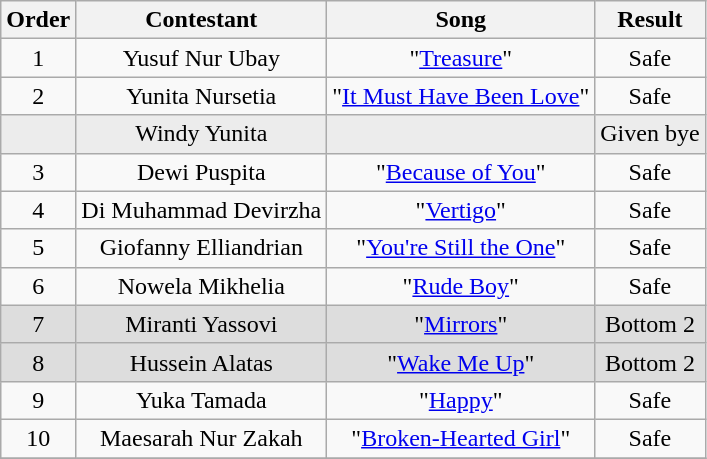<table class="wikitable" style="text-align:center;">
<tr>
<th>Order</th>
<th>Contestant</th>
<th>Song</th>
<th>Result</th>
</tr>
<tr>
<td>1</td>
<td>Yusuf Nur Ubay</td>
<td>"<a href='#'>Treasure</a>"</td>
<td>Safe</td>
</tr>
<tr>
<td>2</td>
<td>Yunita Nursetia</td>
<td>"<a href='#'>It Must Have Been Love</a>"</td>
<td>Safe</td>
</tr>
<tr style="background:#ececec;">
<td></td>
<td>Windy Yunita</td>
<td></td>
<td>Given bye</td>
</tr>
<tr>
<td>3</td>
<td>Dewi Puspita</td>
<td>"<a href='#'>Because of You</a>"</td>
<td>Safe</td>
</tr>
<tr>
<td>4</td>
<td>Di Muhammad Devirzha</td>
<td>"<a href='#'>Vertigo</a>"</td>
<td>Safe</td>
</tr>
<tr>
<td>5</td>
<td>Giofanny Elliandrian</td>
<td>"<a href='#'>You're Still the One</a>"</td>
<td>Safe</td>
</tr>
<tr>
<td>6</td>
<td>Nowela Mikhelia</td>
<td>"<a href='#'>Rude Boy</a>"</td>
<td>Safe</td>
</tr>
<tr style="background:#ddd;">
<td>7</td>
<td>Miranti Yassovi</td>
<td>"<a href='#'>Mirrors</a>"</td>
<td>Bottom 2</td>
</tr>
<tr style="background:#ddd;">
<td>8</td>
<td>Hussein Alatas</td>
<td>"<a href='#'>Wake Me Up</a>"</td>
<td>Bottom 2</td>
</tr>
<tr>
<td>9</td>
<td>Yuka Tamada</td>
<td>"<a href='#'>Happy</a>"</td>
<td>Safe</td>
</tr>
<tr>
<td>10</td>
<td>Maesarah Nur Zakah</td>
<td>"<a href='#'>Broken-Hearted Girl</a>"</td>
<td>Safe</td>
</tr>
<tr>
</tr>
</table>
